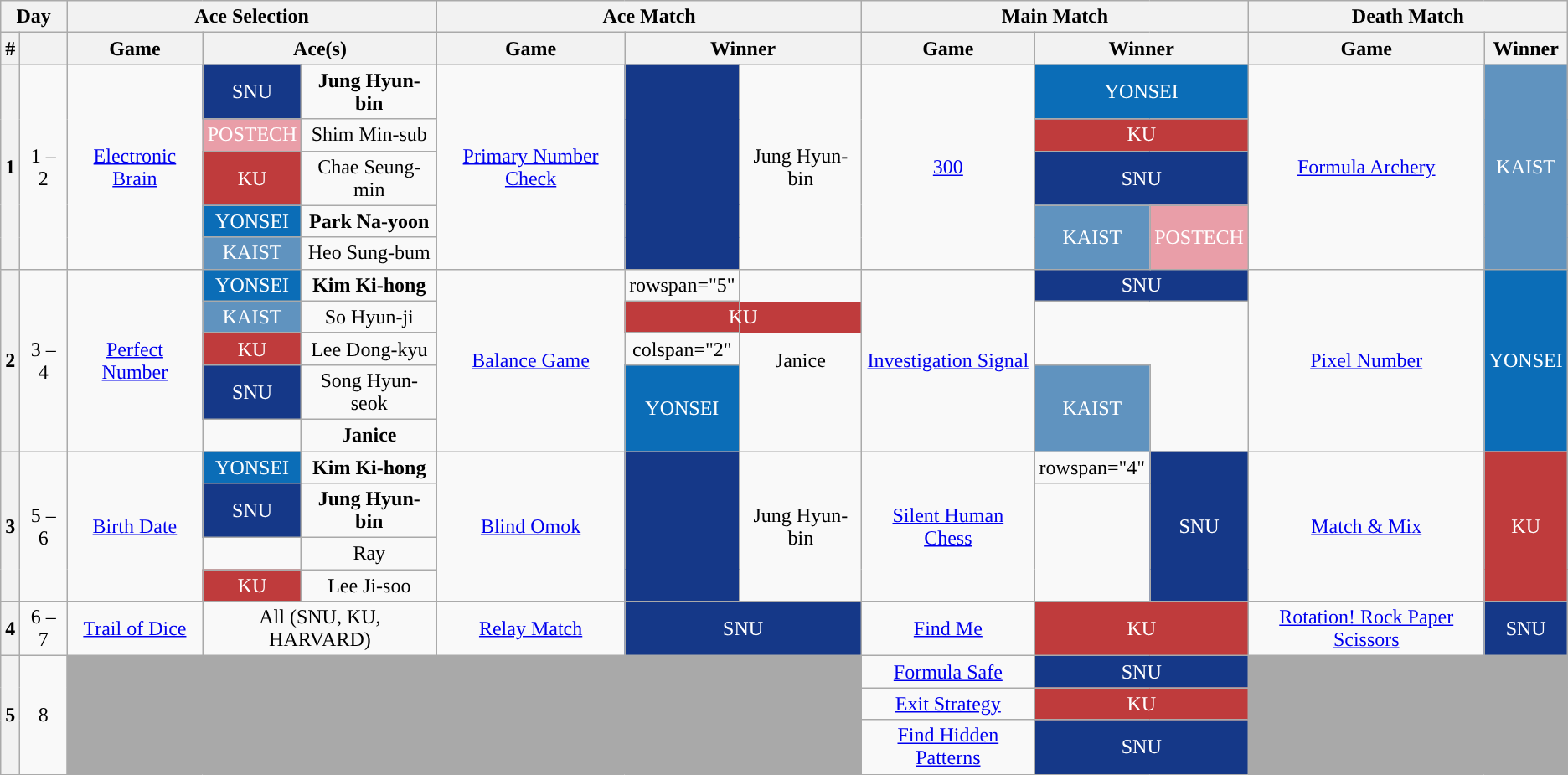<table class="wikitable" style="text-align:center">
<tr>
<th scope="col" colspan="2">Day</th>
<th scope="col" colspan="3">Ace Selection</th>
<th scope="col" colspan="3">Ace Match</th>
<th scope="col" colspan="3">Main Match</th>
<th scope="col" colspan="2">Death Match</th>
</tr>
<tr>
<th scope="col">#</th>
<th scope="col"></th>
<th scope="col">Game</th>
<th scope="col" colspan="2">Ace(s)</th>
<th scope="col">Game</th>
<th scope="col" colspan="2">Winner</th>
<th scope="col">Game</th>
<th scope="col" colspan="2">Winner</th>
<th scope="col">Game</th>
<th scope="col" colspan="">Winner</th>
</tr>
<tr>
<th scope="row" rowspan="5">1</th>
<td rowspan="5">1 – 2</td>
<td rowspan="5"><a href='#'>Electronic Brain</a></td>
<td style="background-color:#153888;color:white">SNU</td>
<td><strong>Jung Hyun-bin</strong></td>
<td rowspan="5"><a href='#'>Primary Number Check</a></td>
<td rowspan="5" style="background-color:#153888"></td>
<td rowspan="5">Jung Hyun-bin</td>
<td rowspan="5"><a href='#'>300</a></td>
<td colspan="2" style="background-color:#0B6DB7; color:white">YONSEI</td>
<td rowspan="5"><a href='#'>Formula Archery</a></td>
<td rowspan="5" style="background-color:#6093BF; color:white">KAIST</td>
</tr>
<tr>
<td style="background-color:#E99EA8; color:white">POSTECH</td>
<td>Shim Min-sub</td>
<td colspan="2" style="background-color:#BF3B3C; color:white">KU</td>
</tr>
<tr>
<td style="background-color:#BF3B3C; color:white">KU</td>
<td>Chae Seung-min</td>
<td colspan="2" style="background-color:#153888;color:white">SNU</td>
</tr>
<tr>
<td style="background-color:#0B6DB7; color:white">YONSEI</td>
<td><strong>Park Na-yoon</strong></td>
<td rowspan="2" style="background-color:#6093BF; color:white">KAIST</td>
<td rowspan="2" style="background-color:#E99EA8; color:white">POSTECH</td>
</tr>
<tr>
<td style="background-color:#6093BF; color:white">KAIST</td>
<td>Heo Sung-bum</td>
</tr>
<tr>
<th scope="row" rowspan="5">2</th>
<td rowspan="5">3 – 4</td>
<td rowspan="5"><a href='#'>Perfect Number</a></td>
<td style="background-color:#0B6DB7; color:white">YONSEI</td>
<td><strong>Kim Ki-hong</strong></td>
<td rowspan="5"><a href='#'>Balance Game</a></td>
<td>rowspan="5" </td>
<td rowspan="5">Janice</td>
<td rowspan="5"><a href='#'>Investigation Signal</a></td>
<td colspan="2" style="background-color:#153888; color:white">SNU</td>
<td rowspan="5"><a href='#'>Pixel Number</a></td>
<td rowspan="5" style="background-color:#0B6DB7; color:white">YONSEI</td>
</tr>
<tr>
<td style="background-color:#6093BF; color:white">KAIST</td>
<td>So Hyun-ji</td>
<td colspan="2" style="background-color:#BF3B3C; color:white">KU</td>
</tr>
<tr>
<td style="background-color:#BF3B3C; color:white">KU</td>
<td>Lee Dong-kyu</td>
<td>colspan="2"  </td>
</tr>
<tr>
<td style="background-color:#153888; color:white">SNU</td>
<td>Song Hyun-seok</td>
<td rowspan="2" style="background-color:#0B6DB7; color:white">YONSEI</td>
<td rowspan="2" style="background-color:#6093BF; color:white">KAIST</td>
</tr>
<tr>
<td> </td>
<td><strong>Janice</strong></td>
</tr>
<tr>
<th scope="row" rowspan="4">3</th>
<td rowspan="4">5 – 6</td>
<td rowspan="4"><a href='#'>Birth Date</a></td>
<td style="background-color:#0B6DB7; color:white">YONSEI</td>
<td><strong>Kim Ki-hong</strong></td>
<td rowspan="4"><a href='#'>Blind Omok</a></td>
<td rowspan="4" style="background-color:#153888"></td>
<td rowspan="4">Jung Hyun-bin</td>
<td rowspan="4"><a href='#'>Silent Human Chess</a></td>
<td>rowspan="4"  </td>
<td rowspan="4" style="background-color:#153888; color:white">SNU</td>
<td rowspan="4"><a href='#'>Match & Mix</a></td>
<td rowspan="4" style="background-color:#BF3B3C; color:white">KU</td>
</tr>
<tr>
<td style="background-color:#153888; color:white">SNU</td>
<td><strong>Jung Hyun-bin</strong></td>
</tr>
<tr>
<td> </td>
<td>Ray</td>
</tr>
<tr>
<td style="background-color:#BF3B3C; color:white">KU</td>
<td>Lee Ji-soo</td>
</tr>
<tr>
<th scope="row">4</th>
<td>6 – 7</td>
<td><a href='#'>Trail of Dice</a></td>
<td colspan="2">All (SNU, KU, HARVARD)</td>
<td><a href='#'>Relay Match</a></td>
<td colspan="2" style="background-color:#153888; color:white">SNU</td>
<td><a href='#'>Find Me</a></td>
<td colspan="2" style="background-color:#BF3B3C; color:white">KU</td>
<td><a href='#'>Rotation! Rock Paper Scissors</a></td>
<td style="background-color:#153888; color:white">SNU</td>
</tr>
<tr>
<th scope="row" rowspan="3">5</th>
<td rowspan="3">8</td>
<td colspan="6" rowspan="3" style="background-color:darkgrey"></td>
<td><a href='#'>Formula Safe</a></td>
<td colspan="2" style="background-color:#153888; color:white">SNU</td>
<td colspan="6" rowspan="3"  style="background-color:darkgrey"></td>
</tr>
<tr>
<td><a href='#'>Exit Strategy</a></td>
<td colspan="2" style="background-color:#BF3B3C; color:white">KU</td>
</tr>
<tr>
<td><a href='#'>Find Hidden Patterns</a></td>
<td colspan="2" style="background-color:#153888; color:white">SNU</td>
</tr>
</table>
